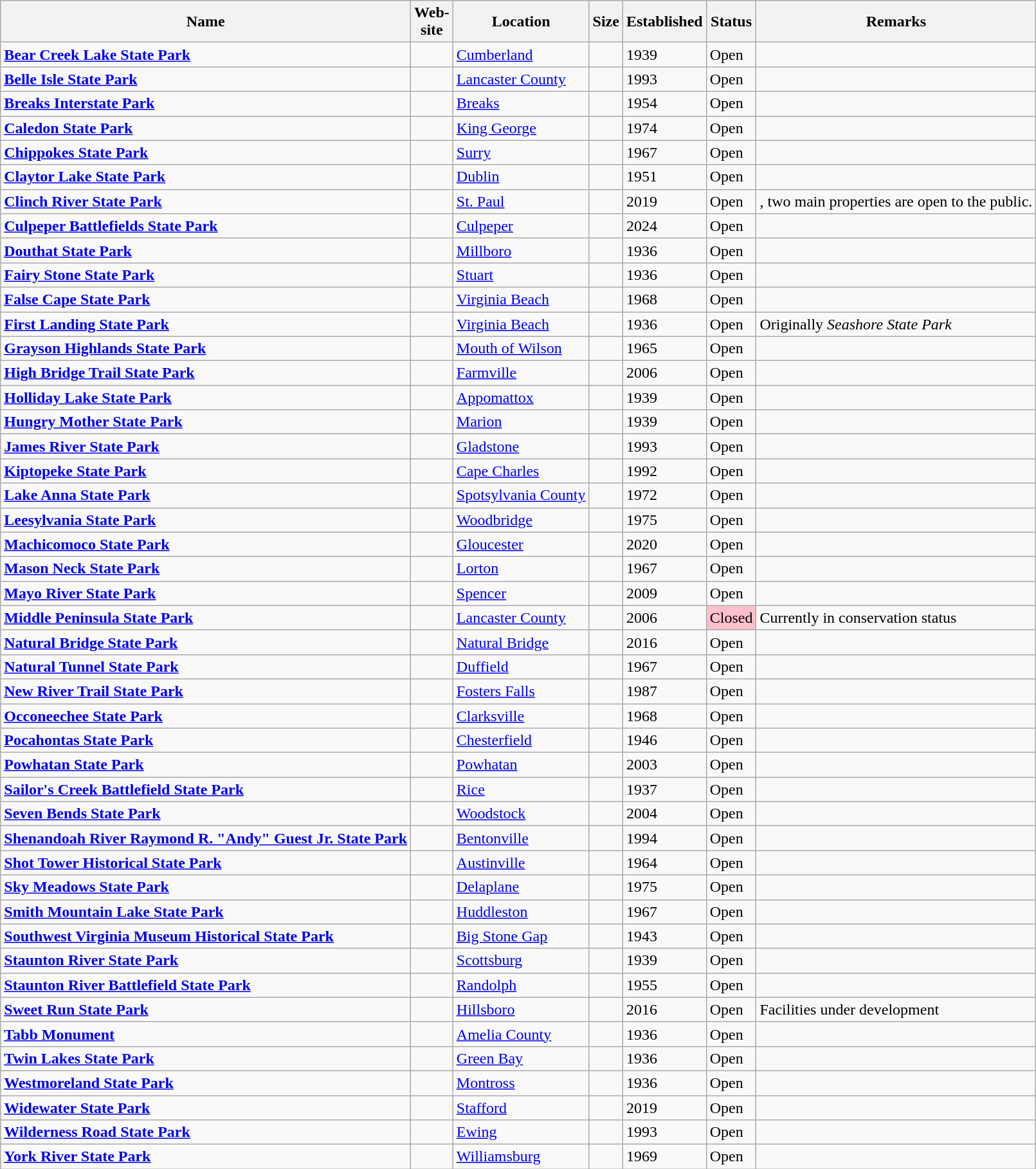<table class="wikitable sortable">
<tr>
<th>Name</th>
<th class="unsortable">Web-<br>site</th>
<th>Location</th>
<th>Size</th>
<th>Established</th>
<th>Status</th>
<th class="unsortable">Remarks</th>
</tr>
<tr>
<td><strong><a href='#'>Bear Creek Lake State Park</a></strong></td>
<td></td>
<td><a href='#'>Cumberland</a></td>
<td></td>
<td>1939</td>
<td>Open</td>
<td></td>
</tr>
<tr>
<td><strong><a href='#'>Belle Isle State Park</a></strong></td>
<td></td>
<td><a href='#'>Lancaster County</a></td>
<td></td>
<td>1993</td>
<td>Open</td>
<td></td>
</tr>
<tr>
<td><strong><a href='#'>Breaks Interstate Park</a></strong></td>
<td></td>
<td><a href='#'>Breaks</a></td>
<td></td>
<td>1954</td>
<td>Open</td>
<td></td>
</tr>
<tr>
<td><strong><a href='#'>Caledon State Park</a></strong></td>
<td></td>
<td><a href='#'>King George</a></td>
<td></td>
<td>1974</td>
<td>Open</td>
<td></td>
</tr>
<tr>
<td><strong><a href='#'>Chippokes State Park</a></strong></td>
<td></td>
<td><a href='#'>Surry</a></td>
<td></td>
<td>1967</td>
<td>Open</td>
<td></td>
</tr>
<tr>
<td><strong><a href='#'>Claytor Lake State Park</a></strong></td>
<td></td>
<td><a href='#'>Dublin</a></td>
<td></td>
<td>1951</td>
<td>Open</td>
<td></td>
</tr>
<tr>
<td><strong><a href='#'>Clinch River State Park</a></strong></td>
<td></td>
<td><a href='#'>St. Paul</a></td>
<td></td>
<td>2019</td>
<td>Open</td>
<td>, two main properties are open to the public.</td>
</tr>
<tr>
<td><strong><a href='#'>Culpeper Battlefields State Park</a></strong></td>
<td></td>
<td><a href='#'>Culpeper</a></td>
<td></td>
<td>2024</td>
<td>Open</td>
<td></td>
</tr>
<tr>
<td><strong><a href='#'>Douthat State Park</a></strong></td>
<td></td>
<td><a href='#'>Millboro</a></td>
<td></td>
<td>1936</td>
<td>Open</td>
<td></td>
</tr>
<tr>
<td><strong><a href='#'>Fairy Stone State Park</a></strong></td>
<td></td>
<td><a href='#'>Stuart</a></td>
<td></td>
<td>1936</td>
<td>Open</td>
<td></td>
</tr>
<tr>
<td><strong><a href='#'>False Cape State Park</a></strong></td>
<td></td>
<td><a href='#'>Virginia Beach</a></td>
<td></td>
<td>1968</td>
<td>Open</td>
<td></td>
</tr>
<tr>
<td><strong><a href='#'>First Landing State Park</a></strong></td>
<td></td>
<td><a href='#'>Virginia Beach</a></td>
<td></td>
<td>1936</td>
<td>Open</td>
<td>Originally <em>Seashore State Park</em></td>
</tr>
<tr>
<td><strong><a href='#'>Grayson Highlands State Park</a></strong></td>
<td></td>
<td><a href='#'>Mouth of Wilson</a></td>
<td></td>
<td>1965</td>
<td>Open</td>
<td></td>
</tr>
<tr>
<td><strong><a href='#'>High Bridge Trail State Park</a></strong></td>
<td></td>
<td><a href='#'>Farmville</a></td>
<td></td>
<td>2006</td>
<td>Open</td>
<td></td>
</tr>
<tr>
<td><strong><a href='#'>Holliday Lake State Park</a></strong></td>
<td></td>
<td><a href='#'>Appomattox</a></td>
<td></td>
<td>1939</td>
<td>Open</td>
<td></td>
</tr>
<tr>
<td><strong><a href='#'>Hungry Mother State Park</a></strong></td>
<td></td>
<td><a href='#'>Marion</a></td>
<td></td>
<td>1939</td>
<td>Open</td>
<td></td>
</tr>
<tr>
<td><strong><a href='#'>James River State Park</a></strong></td>
<td></td>
<td><a href='#'>Gladstone</a></td>
<td></td>
<td>1993</td>
<td>Open</td>
<td></td>
</tr>
<tr>
<td><strong><a href='#'>Kiptopeke State Park</a></strong></td>
<td></td>
<td><a href='#'>Cape Charles</a></td>
<td></td>
<td>1992</td>
<td>Open</td>
<td></td>
</tr>
<tr>
<td><strong><a href='#'>Lake Anna State Park</a></strong></td>
<td></td>
<td><a href='#'>Spotsylvania County</a></td>
<td></td>
<td>1972</td>
<td>Open</td>
<td></td>
</tr>
<tr>
<td><strong><a href='#'>Leesylvania State Park</a></strong></td>
<td></td>
<td><a href='#'>Woodbridge</a></td>
<td></td>
<td>1975</td>
<td>Open</td>
<td></td>
</tr>
<tr>
<td><strong><a href='#'>Machicomoco State Park</a></strong></td>
<td></td>
<td><a href='#'>Gloucester</a></td>
<td></td>
<td>2020</td>
<td>Open</td>
<td></td>
</tr>
<tr>
<td><strong><a href='#'>Mason Neck State Park</a></strong></td>
<td></td>
<td><a href='#'>Lorton</a></td>
<td></td>
<td>1967</td>
<td>Open</td>
<td></td>
</tr>
<tr>
<td><strong><a href='#'>Mayo River State Park</a></strong></td>
<td></td>
<td><a href='#'>Spencer</a></td>
<td></td>
<td>2009</td>
<td>Open</td>
</tr>
<tr>
<td><strong><a href='#'>Middle Peninsula State Park</a></strong></td>
<td></td>
<td><a href='#'>Lancaster County</a></td>
<td></td>
<td>2006</td>
<td style="background: pink">Closed</td>
<td>Currently in conservation status</td>
</tr>
<tr>
<td><strong><a href='#'>Natural Bridge State Park</a></strong></td>
<td></td>
<td><a href='#'>Natural Bridge</a></td>
<td></td>
<td>2016</td>
<td>Open</td>
<td></td>
</tr>
<tr>
<td><strong><a href='#'>Natural Tunnel State Park</a></strong></td>
<td></td>
<td><a href='#'>Duffield</a></td>
<td></td>
<td>1967</td>
<td>Open</td>
<td></td>
</tr>
<tr>
<td><strong><a href='#'>New River Trail State Park</a></strong></td>
<td></td>
<td><a href='#'>Fosters Falls</a></td>
<td></td>
<td>1987</td>
<td>Open</td>
<td></td>
</tr>
<tr>
<td><strong><a href='#'>Occoneechee State Park</a></strong></td>
<td></td>
<td><a href='#'>Clarksville</a></td>
<td></td>
<td>1968</td>
<td>Open</td>
<td></td>
</tr>
<tr>
<td><strong><a href='#'>Pocahontas State Park</a></strong></td>
<td></td>
<td><a href='#'>Chesterfield</a></td>
<td></td>
<td>1946</td>
<td>Open</td>
<td></td>
</tr>
<tr>
<td><strong><a href='#'>Powhatan State Park</a></strong></td>
<td></td>
<td><a href='#'>Powhatan</a></td>
<td></td>
<td>2003</td>
<td>Open</td>
<td></td>
</tr>
<tr>
<td><strong><a href='#'>Sailor's Creek Battlefield State Park</a></strong></td>
<td></td>
<td><a href='#'>Rice</a></td>
<td></td>
<td>1937</td>
<td>Open</td>
<td></td>
</tr>
<tr>
<td><strong><a href='#'>Seven Bends State Park</a></strong></td>
<td></td>
<td><a href='#'>Woodstock</a></td>
<td></td>
<td>2004</td>
<td>Open</td>
<td></td>
</tr>
<tr>
<td><strong><a href='#'>Shenandoah River Raymond R. "Andy" Guest Jr. State Park</a></strong></td>
<td></td>
<td><a href='#'>Bentonville</a></td>
<td></td>
<td>1994</td>
<td>Open</td>
<td></td>
</tr>
<tr>
<td><strong><a href='#'>Shot Tower Historical State Park</a></strong></td>
<td></td>
<td><a href='#'>Austinville</a></td>
<td></td>
<td>1964</td>
<td>Open</td>
<td></td>
</tr>
<tr>
<td><strong><a href='#'>Sky Meadows State Park</a></strong></td>
<td></td>
<td><a href='#'>Delaplane</a></td>
<td></td>
<td>1975</td>
<td>Open</td>
<td></td>
</tr>
<tr>
<td><strong><a href='#'>Smith Mountain Lake State Park</a></strong></td>
<td></td>
<td><a href='#'>Huddleston</a></td>
<td></td>
<td>1967</td>
<td>Open</td>
<td></td>
</tr>
<tr>
<td><strong><a href='#'>Southwest Virginia Museum Historical State Park</a></strong></td>
<td></td>
<td><a href='#'>Big Stone Gap</a></td>
<td></td>
<td>1943</td>
<td>Open</td>
<td></td>
</tr>
<tr>
<td><strong><a href='#'>Staunton River State Park</a></strong></td>
<td></td>
<td><a href='#'>Scottsburg</a></td>
<td></td>
<td>1939</td>
<td>Open</td>
<td></td>
</tr>
<tr>
<td><strong><a href='#'>Staunton River Battlefield State Park</a></strong></td>
<td></td>
<td><a href='#'>Randolph</a></td>
<td></td>
<td>1955</td>
<td>Open</td>
<td></td>
</tr>
<tr>
<td><strong><a href='#'>Sweet Run State Park</a></strong></td>
<td></td>
<td><a href='#'>Hillsboro</a></td>
<td></td>
<td>2016</td>
<td>Open</td>
<td>Facilities under development</td>
</tr>
<tr>
<td><strong><a href='#'>Tabb Monument</a></strong></td>
<td></td>
<td><a href='#'>Amelia County</a></td>
<td></td>
<td>1936</td>
<td>Open</td>
<td></td>
</tr>
<tr>
<td><strong><a href='#'>Twin Lakes State Park</a></strong></td>
<td></td>
<td><a href='#'>Green Bay</a></td>
<td></td>
<td>1936</td>
<td>Open</td>
<td></td>
</tr>
<tr>
<td><strong><a href='#'>Westmoreland State Park</a></strong></td>
<td></td>
<td><a href='#'>Montross</a></td>
<td></td>
<td>1936</td>
<td>Open</td>
<td></td>
</tr>
<tr>
<td><strong><a href='#'>Widewater State Park</a></strong></td>
<td></td>
<td><a href='#'>Stafford</a></td>
<td></td>
<td>2019</td>
<td>Open</td>
<td></td>
</tr>
<tr>
<td><strong><a href='#'>Wilderness Road State Park</a></strong></td>
<td></td>
<td><a href='#'>Ewing</a></td>
<td></td>
<td>1993</td>
<td>Open</td>
<td></td>
</tr>
<tr>
<td><strong><a href='#'>York River State Park</a></strong></td>
<td></td>
<td><a href='#'>Williamsburg</a></td>
<td></td>
<td>1969</td>
<td>Open</td>
<td></td>
</tr>
</table>
